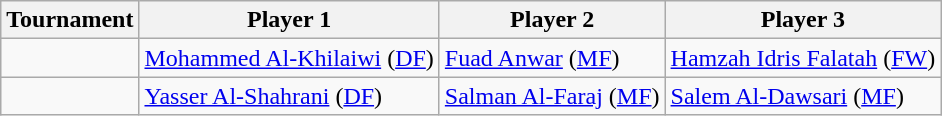<table class="wikitable">
<tr>
<th>Tournament</th>
<th>Player 1</th>
<th>Player 2</th>
<th>Player 3</th>
</tr>
<tr>
<td></td>
<td><a href='#'>Mohammed Al-Khilaiwi</a> (<a href='#'>DF</a>)</td>
<td><a href='#'>Fuad Anwar</a> (<a href='#'>MF</a>)</td>
<td><a href='#'>Hamzah Idris Falatah</a> (<a href='#'>FW</a>)</td>
</tr>
<tr>
<td></td>
<td><a href='#'>Yasser Al-Shahrani</a> (<a href='#'>DF</a>)</td>
<td><a href='#'>Salman Al-Faraj</a> (<a href='#'>MF</a>)</td>
<td><a href='#'>Salem Al-Dawsari</a> (<a href='#'>MF</a>)</td>
</tr>
</table>
